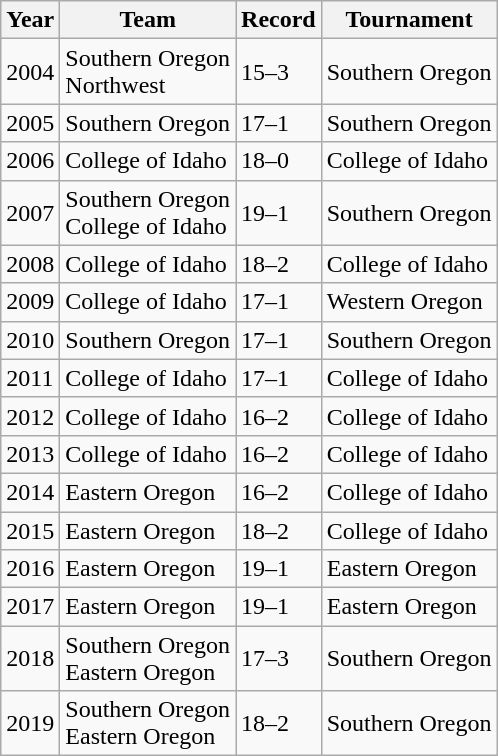<table class="wikitable">
<tr>
<th>Year</th>
<th>Team</th>
<th>Record</th>
<th>Tournament</th>
</tr>
<tr>
<td>2004</td>
<td>Southern Oregon<br>Northwest</td>
<td>15–3</td>
<td>Southern Oregon</td>
</tr>
<tr>
<td>2005</td>
<td>Southern Oregon</td>
<td>17–1</td>
<td>Southern Oregon</td>
</tr>
<tr>
<td>2006</td>
<td>College of Idaho</td>
<td>18–0</td>
<td>College of Idaho</td>
</tr>
<tr>
<td>2007</td>
<td>Southern Oregon<br>College of Idaho</td>
<td>19–1</td>
<td>Southern Oregon</td>
</tr>
<tr>
<td>2008</td>
<td>College of Idaho</td>
<td>18–2</td>
<td>College of Idaho</td>
</tr>
<tr>
<td>2009</td>
<td>College of Idaho</td>
<td>17–1</td>
<td>Western Oregon</td>
</tr>
<tr>
<td>2010</td>
<td>Southern Oregon</td>
<td>17–1</td>
<td>Southern Oregon</td>
</tr>
<tr>
<td>2011</td>
<td>College of Idaho</td>
<td>17–1</td>
<td>College of Idaho</td>
</tr>
<tr>
<td>2012</td>
<td>College of Idaho</td>
<td>16–2</td>
<td>College of Idaho</td>
</tr>
<tr>
<td>2013</td>
<td>College of Idaho</td>
<td>16–2</td>
<td>College of Idaho</td>
</tr>
<tr>
<td>2014</td>
<td>Eastern Oregon</td>
<td>16–2</td>
<td>College of Idaho</td>
</tr>
<tr>
<td>2015</td>
<td>Eastern Oregon</td>
<td>18–2</td>
<td>College of Idaho</td>
</tr>
<tr>
<td>2016</td>
<td>Eastern Oregon</td>
<td>19–1</td>
<td>Eastern Oregon</td>
</tr>
<tr>
<td>2017</td>
<td>Eastern Oregon</td>
<td>19–1</td>
<td>Eastern Oregon</td>
</tr>
<tr>
<td>2018</td>
<td>Southern Oregon<br>Eastern Oregon</td>
<td>17–3</td>
<td>Southern Oregon</td>
</tr>
<tr>
<td>2019</td>
<td>Southern Oregon<br>Eastern Oregon</td>
<td>18–2</td>
<td>Southern Oregon</td>
</tr>
</table>
